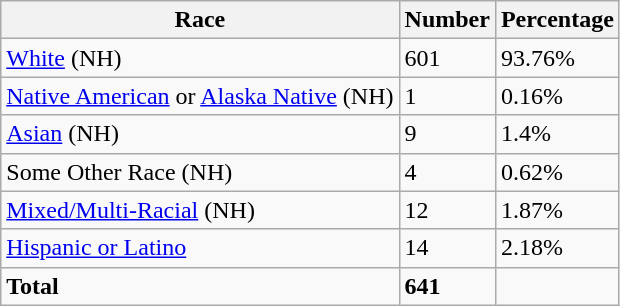<table class="wikitable">
<tr>
<th>Race</th>
<th>Number</th>
<th>Percentage</th>
</tr>
<tr>
<td><a href='#'>White</a> (NH)</td>
<td>601</td>
<td>93.76%</td>
</tr>
<tr>
<td><a href='#'>Native American</a> or <a href='#'>Alaska Native</a> (NH)</td>
<td>1</td>
<td>0.16%</td>
</tr>
<tr>
<td><a href='#'>Asian</a> (NH)</td>
<td>9</td>
<td>1.4%</td>
</tr>
<tr>
<td>Some Other Race (NH)</td>
<td>4</td>
<td>0.62%</td>
</tr>
<tr>
<td><a href='#'>Mixed/Multi-Racial</a> (NH)</td>
<td>12</td>
<td>1.87%</td>
</tr>
<tr>
<td><a href='#'>Hispanic or Latino</a></td>
<td>14</td>
<td>2.18%</td>
</tr>
<tr>
<td><strong>Total</strong></td>
<td><strong>641</strong></td>
<td></td>
</tr>
</table>
